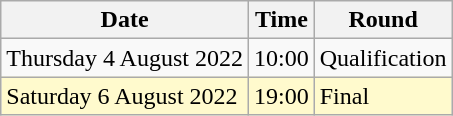<table class="wikitable">
<tr>
<th>Date</th>
<th>Time</th>
<th>Round</th>
</tr>
<tr>
<td>Thursday 4 August 2022</td>
<td>10:00</td>
<td>Qualification</td>
</tr>
<tr>
<td style=background:lemonchiffon>Saturday 6 August 2022</td>
<td style=background:lemonchiffon>19:00</td>
<td style=background:lemonchiffon>Final</td>
</tr>
</table>
